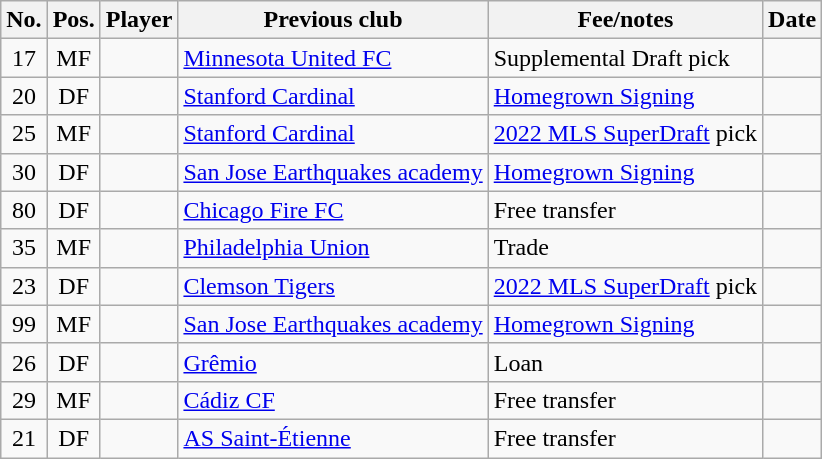<table class="wikitable sortable">
<tr>
<th>No.</th>
<th><strong>Pos.</strong></th>
<th><strong>Player</strong></th>
<th><strong>Previous club</strong></th>
<th><strong>Fee/notes</strong></th>
<th><strong>Date</strong></th>
</tr>
<tr>
<td align="center">17</td>
<td align="center">MF</td>
<td></td>
<td> <a href='#'>Minnesota United FC</a></td>
<td>Supplemental Draft pick</td>
<td></td>
</tr>
<tr>
<td align="center">20</td>
<td align="center">DF</td>
<td></td>
<td> <a href='#'>Stanford Cardinal</a></td>
<td><a href='#'>Homegrown Signing</a></td>
<td></td>
</tr>
<tr>
<td align="center">25</td>
<td align="center">MF</td>
<td></td>
<td> <a href='#'>Stanford Cardinal</a></td>
<td><a href='#'>2022 MLS SuperDraft</a> pick</td>
<td></td>
</tr>
<tr>
<td align="center">30</td>
<td align="center">DF</td>
<td></td>
<td> <a href='#'>San Jose Earthquakes academy</a></td>
<td><a href='#'>Homegrown Signing</a></td>
<td></td>
</tr>
<tr>
<td align="center">80</td>
<td align="center">DF</td>
<td></td>
<td> <a href='#'>Chicago Fire FC</a></td>
<td>Free transfer</td>
<td></td>
</tr>
<tr>
<td align="center">35</td>
<td align="center">MF</td>
<td></td>
<td> <a href='#'>Philadelphia Union</a></td>
<td>Trade</td>
<td></td>
</tr>
<tr>
<td align="center">23</td>
<td align="center">DF</td>
<td></td>
<td> <a href='#'>Clemson Tigers</a></td>
<td><a href='#'>2022 MLS SuperDraft</a> pick</td>
<td></td>
</tr>
<tr>
<td align="center">99</td>
<td align="center">MF</td>
<td></td>
<td> <a href='#'>San Jose Earthquakes academy</a></td>
<td><a href='#'>Homegrown Signing</a></td>
<td></td>
</tr>
<tr>
<td align="center">26</td>
<td align="center">DF</td>
<td></td>
<td> <a href='#'>Grêmio</a></td>
<td>Loan</td>
<td></td>
</tr>
<tr>
<td align="center">29</td>
<td align="center">MF</td>
<td></td>
<td> <a href='#'>Cádiz CF</a></td>
<td>Free transfer</td>
<td></td>
</tr>
<tr>
<td align="center">21</td>
<td align="center">DF</td>
<td></td>
<td> <a href='#'>AS Saint-Étienne</a></td>
<td>Free transfer</td>
<td></td>
</tr>
</table>
